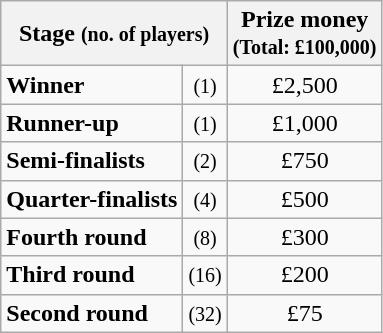<table class="wikitable">
<tr>
<th colspan=2>Stage <small>(no. of players)</small></th>
<th>Prize money<br><small>(Total: £100,000)</small></th>
</tr>
<tr>
<td><strong>Winner</strong></td>
<td align=center><small>(1)</small></td>
<td align=center>£2,500</td>
</tr>
<tr>
<td><strong>Runner-up</strong></td>
<td align=center><small>(1)</small></td>
<td align=center>£1,000</td>
</tr>
<tr>
<td><strong>Semi-finalists</strong></td>
<td align=center><small>(2)</small></td>
<td align=center>£750</td>
</tr>
<tr>
<td><strong>Quarter-finalists</strong></td>
<td align=center><small>(4)</small></td>
<td align=center>£500</td>
</tr>
<tr>
<td><strong>Fourth round</strong></td>
<td align=center><small>(8)</small></td>
<td align=center>£300</td>
</tr>
<tr>
<td><strong>Third round</strong></td>
<td align=center><small>(16)</small></td>
<td align=center>£200</td>
</tr>
<tr>
<td><strong>Second round</strong></td>
<td align=center><small>(32)</small></td>
<td align=center>£75</td>
</tr>
</table>
